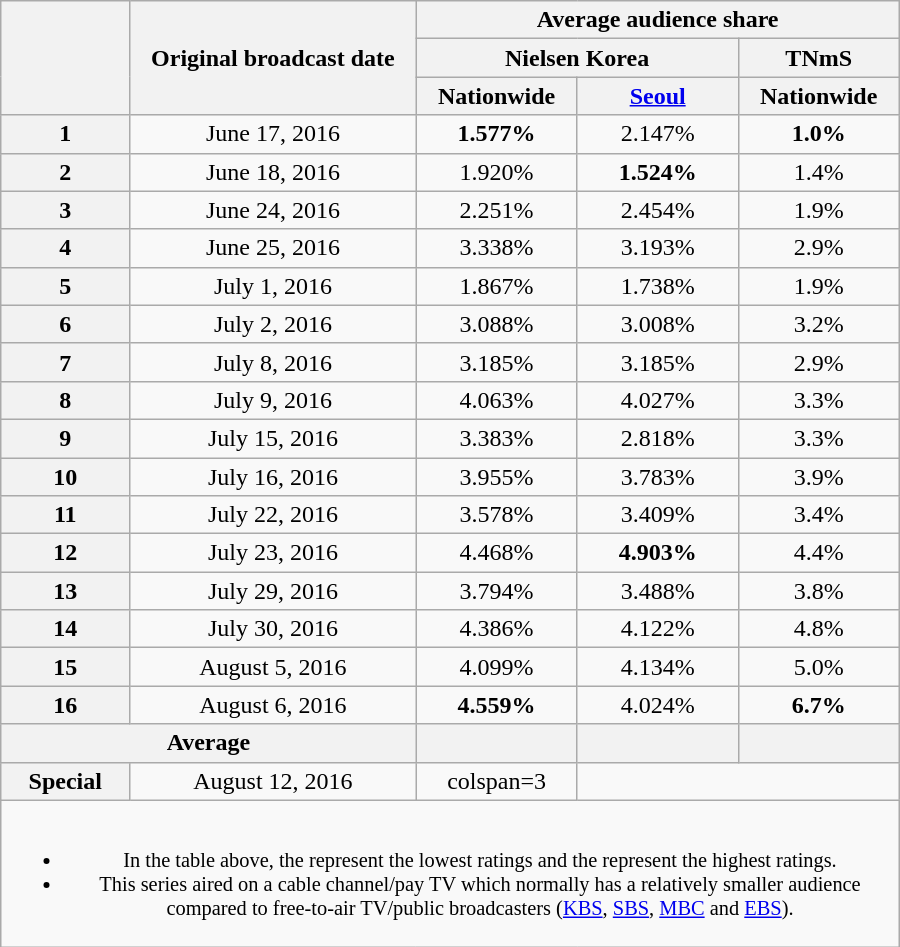<table class="wikitable" style="width:600px; text-align:center">
<tr>
<th rowspan="3"></th>
<th rowspan="3">Original broadcast date</th>
<th colspan="3">Average audience share</th>
</tr>
<tr>
<th colspan=2>Nielsen Korea</th>
<th>TNmS</th>
</tr>
<tr>
<th width=100>Nationwide</th>
<th width=100><a href='#'>Seoul</a></th>
<th width=100>Nationwide</th>
</tr>
<tr>
<th>1</th>
<td>June 17, 2016</td>
<td><span><strong>1.577%</strong></span></td>
<td>2.147%</td>
<td><span><strong>1.0%</strong></span></td>
</tr>
<tr>
<th>2</th>
<td>June 18, 2016</td>
<td>1.920%</td>
<td><span><strong>1.524%</strong></span></td>
<td>1.4%</td>
</tr>
<tr>
<th>3</th>
<td>June 24, 2016</td>
<td>2.251%</td>
<td>2.454%</td>
<td>1.9%</td>
</tr>
<tr>
<th>4</th>
<td>June 25, 2016</td>
<td>3.338%</td>
<td>3.193%</td>
<td>2.9%</td>
</tr>
<tr>
<th>5</th>
<td>July 1, 2016</td>
<td>1.867%</td>
<td>1.738%</td>
<td>1.9%</td>
</tr>
<tr>
<th>6</th>
<td>July 2, 2016</td>
<td>3.088%</td>
<td>3.008%</td>
<td>3.2%</td>
</tr>
<tr>
<th>7</th>
<td>July 8, 2016</td>
<td>3.185%</td>
<td>3.185%</td>
<td>2.9%</td>
</tr>
<tr>
<th>8</th>
<td>July 9, 2016</td>
<td>4.063%</td>
<td>4.027%</td>
<td>3.3%</td>
</tr>
<tr>
<th>9</th>
<td>July 15, 2016</td>
<td>3.383%</td>
<td>2.818%</td>
<td>3.3%</td>
</tr>
<tr>
<th>10</th>
<td>July 16, 2016</td>
<td>3.955%</td>
<td>3.783%</td>
<td>3.9%</td>
</tr>
<tr>
<th>11</th>
<td>July 22, 2016</td>
<td>3.578%</td>
<td>3.409%</td>
<td>3.4%</td>
</tr>
<tr>
<th>12</th>
<td>July 23, 2016</td>
<td>4.468%</td>
<td><span><strong>4.903%</strong></span></td>
<td>4.4%</td>
</tr>
<tr>
<th>13</th>
<td>July 29, 2016</td>
<td>3.794%</td>
<td>3.488%</td>
<td>3.8%</td>
</tr>
<tr>
<th>14</th>
<td>July 30, 2016</td>
<td>4.386%</td>
<td>4.122%</td>
<td>4.8%</td>
</tr>
<tr>
<th>15</th>
<td>August 5, 2016</td>
<td>4.099%</td>
<td>4.134%</td>
<td>5.0%</td>
</tr>
<tr>
<th>16</th>
<td>August 6, 2016</td>
<td><span><strong>4.559%</strong></span></td>
<td>4.024%</td>
<td><span><strong>6.7%</strong></span></td>
</tr>
<tr>
<th colspan=2>Average</th>
<th></th>
<th></th>
<th></th>
</tr>
<tr>
<th>Special</th>
<td>August 12, 2016</td>
<td>colspan=3 </td>
</tr>
<tr>
<td colspan="5" style="font-size:85%"><br><ul><li>In the table above, the <strong></strong> represent the lowest ratings and the <strong></strong> represent the highest ratings.</li><li>This series aired on a cable channel/pay TV which normally has a relatively smaller audience compared to free-to-air TV/public broadcasters (<a href='#'>KBS</a>, <a href='#'>SBS</a>, <a href='#'>MBC</a> and <a href='#'>EBS</a>).</li></ul></td>
</tr>
</table>
